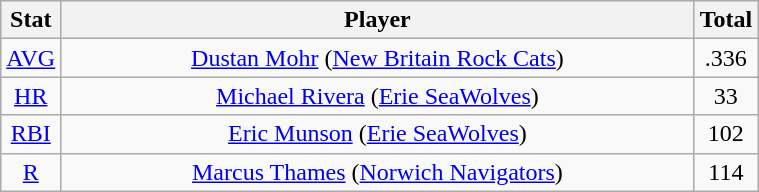<table class="wikitable" width="40%" style="text-align:center;">
<tr>
<th width="5%">Stat</th>
<th width="150%">Player</th>
<th width="5%">Total</th>
</tr>
<tr>
<td><a href='#'>AVG</a></td>
<td><a href='#'>Dustan Mohr</a> (<a href='#'>New Britain Rock Cats</a>)</td>
<td>.336</td>
</tr>
<tr>
<td><a href='#'>HR</a></td>
<td><a href='#'>Michael Rivera</a> (<a href='#'>Erie SeaWolves</a>)</td>
<td>33</td>
</tr>
<tr>
<td><a href='#'>RBI</a></td>
<td><a href='#'>Eric Munson</a> (<a href='#'>Erie SeaWolves</a>)</td>
<td>102</td>
</tr>
<tr>
<td><a href='#'>R</a></td>
<td><a href='#'>Marcus Thames</a> (<a href='#'>Norwich Navigators</a>)</td>
<td>114</td>
</tr>
</table>
